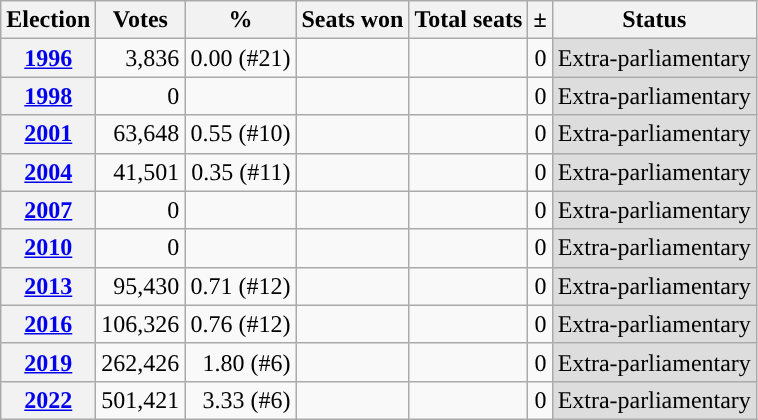<table class="wikitable" style="text-align:right;">
<tr>
<th>Election</th>
<th>Votes</th>
<th>%</th>
<th>Seats won</th>
<th>Total seats</th>
<th>±</th>
<th>Status</th>
</tr>
<tr>
<th><a href='#'>1996</a></th>
<td>3,836</td>
<td>0.00 (#21)</td>
<td></td>
<td></td>
<td> 0</td>
<td align=center style="background:#ddd;">Extra-parliamentary</td>
</tr>
<tr>
<th><a href='#'>1998</a></th>
<td>0</td>
<td></td>
<td></td>
<td></td>
<td> 0</td>
<td align=center style="background:#ddd;">Extra-parliamentary</td>
</tr>
<tr>
<th><a href='#'>2001</a></th>
<td>63,648</td>
<td>0.55 (#10)</td>
<td></td>
<td></td>
<td> 0</td>
<td align=center style="background:#ddd;">Extra-parliamentary</td>
</tr>
<tr>
<th><a href='#'>2004</a></th>
<td>41,501</td>
<td>0.35 (#11)</td>
<td></td>
<td></td>
<td> 0</td>
<td align=center style="background:#ddd;">Extra-parliamentary</td>
</tr>
<tr>
<th><a href='#'>2007</a></th>
<td>0</td>
<td></td>
<td></td>
<td></td>
<td> 0</td>
<td align=center style="background:#ddd;">Extra-parliamentary</td>
</tr>
<tr>
<th><a href='#'>2010</a></th>
<td>0</td>
<td></td>
<td></td>
<td></td>
<td> 0</td>
<td align=center style="background:#ddd;">Extra-parliamentary</td>
</tr>
<tr>
<th><a href='#'>2013</a></th>
<td>95,430</td>
<td>0.71 (#12)</td>
<td></td>
<td></td>
<td> 0</td>
<td align=center style="background:#ddd;">Extra-parliamentary</td>
</tr>
<tr>
<th><a href='#'>2016</a></th>
<td>106,326</td>
<td>0.76 (#12)</td>
<td></td>
<td></td>
<td> 0</td>
<td align=center style="background:#ddd;">Extra-parliamentary</td>
</tr>
<tr>
<th><a href='#'>2019</a></th>
<td>262,426</td>
<td>1.80 (#6)</td>
<td></td>
<td></td>
<td> 0</td>
<td align=center style="background:#ddd;">Extra-parliamentary</td>
</tr>
<tr>
<th><a href='#'>2022</a></th>
<td>501,421</td>
<td>3.33 (#6)</td>
<td></td>
<td></td>
<td> 0</td>
<td align=center style="background:#ddd;">Extra-parliamentary</td>
</tr>
</table>
